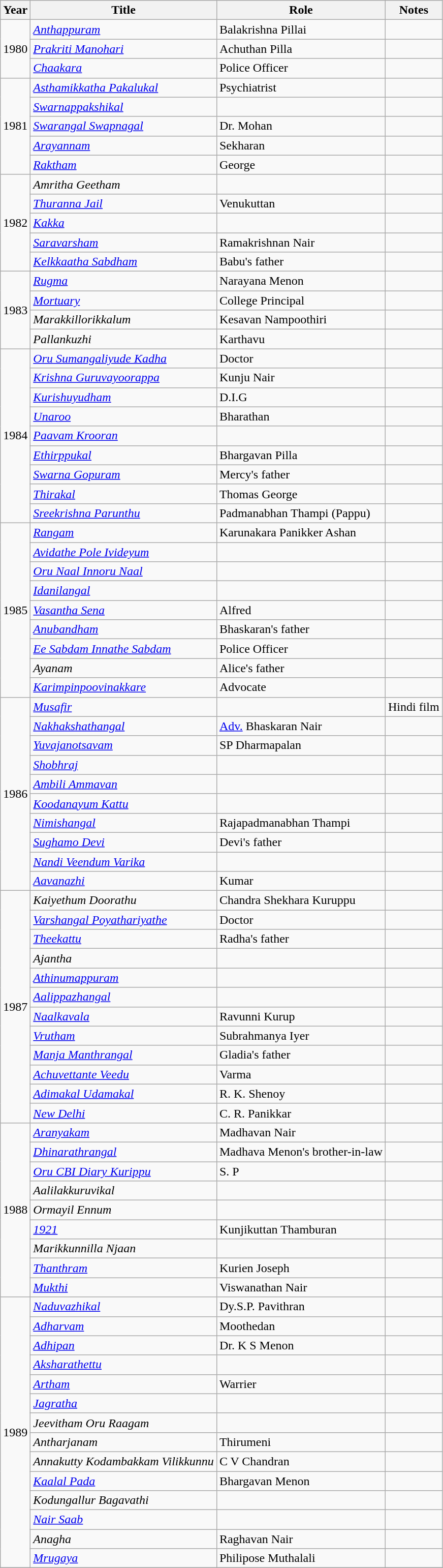<table class="wikitable sortable">
<tr>
<th>Year</th>
<th>Title</th>
<th>Role</th>
<th class="unsortable">Notes</th>
</tr>
<tr>
<td rowspan=3>1980</td>
<td><em><a href='#'>Anthappuram</a></em></td>
<td>Balakrishna Pillai</td>
<td></td>
</tr>
<tr>
<td><em><a href='#'>Prakriti Manohari</a></em></td>
<td>Achuthan Pilla</td>
<td></td>
</tr>
<tr>
<td><em><a href='#'>Chaakara</a></em></td>
<td>Police Officer</td>
<td></td>
</tr>
<tr>
<td rowspan=5>1981</td>
<td><em><a href='#'>Asthamikkatha Pakalukal</a></em></td>
<td>Psychiatrist</td>
<td></td>
</tr>
<tr>
<td><em><a href='#'>Swarnappakshikal</a></em></td>
<td></td>
<td></td>
</tr>
<tr>
<td><em><a href='#'>Swarangal Swapnagal</a></em></td>
<td>Dr. Mohan</td>
<td></td>
</tr>
<tr>
<td><em><a href='#'>Arayannam</a></em></td>
<td>Sekharan</td>
<td></td>
</tr>
<tr>
<td><em><a href='#'>Raktham</a></em></td>
<td>George</td>
<td></td>
</tr>
<tr>
<td rowspan=5>1982</td>
<td><em>Amritha Geetham</em></td>
<td></td>
<td></td>
</tr>
<tr>
<td><em><a href='#'>Thuranna Jail</a></em></td>
<td>Venukuttan</td>
<td></td>
</tr>
<tr>
<td><em><a href='#'>Kakka</a></em></td>
<td></td>
<td></td>
</tr>
<tr>
<td><em><a href='#'>Saravarsham</a></em></td>
<td>Ramakrishnan Nair</td>
<td></td>
</tr>
<tr>
<td><em><a href='#'>Kelkkaatha Sabdham</a></em></td>
<td>Babu's father</td>
<td></td>
</tr>
<tr>
<td rowspan=4>1983</td>
<td><em><a href='#'>Rugma</a></em></td>
<td>Narayana Menon</td>
<td></td>
</tr>
<tr>
<td><em><a href='#'>Mortuary</a></em></td>
<td>College Principal</td>
<td></td>
</tr>
<tr>
<td><em>Marakkillorikkalum</em></td>
<td>Kesavan Nampoothiri</td>
<td></td>
</tr>
<tr>
<td><em>Pallankuzhi</em></td>
<td>Karthavu</td>
<td></td>
</tr>
<tr>
<td rowspan=9>1984</td>
<td><em><a href='#'>Oru Sumangaliyude Kadha</a></em></td>
<td>Doctor</td>
<td></td>
</tr>
<tr>
<td><em><a href='#'>Krishna Guruvayoorappa</a></em></td>
<td>Kunju Nair</td>
<td></td>
</tr>
<tr>
<td><em><a href='#'>Kurishuyudham</a></em></td>
<td>D.I.G</td>
<td></td>
</tr>
<tr>
<td><em><a href='#'>Unaroo</a></em></td>
<td>Bharathan</td>
<td></td>
</tr>
<tr>
<td><em><a href='#'>Paavam Krooran</a></em></td>
<td></td>
<td></td>
</tr>
<tr>
<td><em><a href='#'>Ethirppukal</a></em></td>
<td>Bhargavan Pilla</td>
<td></td>
</tr>
<tr>
<td><em><a href='#'>Swarna Gopuram</a></em></td>
<td>Mercy's father</td>
<td></td>
</tr>
<tr>
<td><em><a href='#'>Thirakal</a></em></td>
<td>Thomas George</td>
<td></td>
</tr>
<tr>
<td><em><a href='#'>Sreekrishna Parunthu</a></em></td>
<td>Padmanabhan Thampi (Pappu)</td>
<td></td>
</tr>
<tr>
<td rowspan=9>1985</td>
<td><em><a href='#'>Rangam</a></em></td>
<td>Karunakara Panikker Ashan</td>
<td></td>
</tr>
<tr>
<td><em><a href='#'>Avidathe Pole Ivideyum</a></em></td>
<td></td>
<td></td>
</tr>
<tr>
<td><em><a href='#'>Oru Naal Innoru Naal</a></em></td>
<td></td>
<td></td>
</tr>
<tr>
<td><em><a href='#'>Idanilangal</a></em></td>
<td></td>
<td></td>
</tr>
<tr>
<td><em><a href='#'>Vasantha Sena</a></em></td>
<td>Alfred</td>
<td></td>
</tr>
<tr>
<td><em><a href='#'>Anubandham</a></em></td>
<td>Bhaskaran's father</td>
<td></td>
</tr>
<tr>
<td><em><a href='#'>Ee Sabdam Innathe Sabdam</a></em></td>
<td>Police Officer</td>
<td></td>
</tr>
<tr>
<td><em>Ayanam</em></td>
<td>Alice's father</td>
<td></td>
</tr>
<tr>
<td><em><a href='#'>Karimpinpoovinakkare</a></em></td>
<td>Advocate</td>
<td></td>
</tr>
<tr>
<td rowspan="10">1986</td>
<td><em><a href='#'>Musafir</a></em></td>
<td></td>
<td>Hindi film</td>
</tr>
<tr>
<td><em><a href='#'>Nakhakshathangal</a></em></td>
<td><a href='#'>Adv.</a> Bhaskaran Nair</td>
<td></td>
</tr>
<tr>
<td><em><a href='#'>Yuvajanotsavam</a></em></td>
<td>SP Dharmapalan</td>
<td></td>
</tr>
<tr>
<td><em><a href='#'>Shobhraj</a></em></td>
<td></td>
<td></td>
</tr>
<tr>
<td><em><a href='#'>Ambili Ammavan</a></em></td>
<td></td>
<td></td>
</tr>
<tr>
<td><em><a href='#'>Koodanayum Kattu</a></em></td>
<td></td>
<td></td>
</tr>
<tr>
<td><em><a href='#'>Nimishangal</a></em></td>
<td>Rajapadmanabhan Thampi</td>
<td></td>
</tr>
<tr>
<td><em><a href='#'>Sughamo Devi</a></em></td>
<td>Devi's father</td>
<td></td>
</tr>
<tr>
<td><em><a href='#'>Nandi Veendum Varika</a></em></td>
<td></td>
<td></td>
</tr>
<tr>
<td><em><a href='#'>Aavanazhi</a></em></td>
<td>Kumar</td>
<td></td>
</tr>
<tr>
<td rowspan=12>1987</td>
<td><em>Kaiyethum Doorathu</em></td>
<td>Chandra Shekhara Kuruppu</td>
<td></td>
</tr>
<tr>
<td><em><a href='#'>Varshangal Poyathariyathe</a></em></td>
<td>Doctor</td>
<td></td>
</tr>
<tr>
<td><em><a href='#'>Theekattu</a></em></td>
<td>Radha's father</td>
<td></td>
</tr>
<tr>
<td><em>Ajantha</em></td>
<td></td>
<td></td>
</tr>
<tr>
<td><em><a href='#'>Athinumappuram</a></em></td>
<td></td>
<td></td>
</tr>
<tr>
<td><em><a href='#'>Aalippazhangal</a></em></td>
<td></td>
<td></td>
</tr>
<tr>
<td><em><a href='#'>Naalkavala</a></em></td>
<td>Ravunni Kurup</td>
<td></td>
</tr>
<tr>
<td><em><a href='#'>Vrutham</a></em></td>
<td>Subrahmanya Iyer</td>
<td></td>
</tr>
<tr>
<td><em><a href='#'>Manja Manthrangal</a></em></td>
<td>Gladia's father</td>
<td></td>
</tr>
<tr>
<td><em><a href='#'>Achuvettante Veedu</a></em></td>
<td>Varma</td>
<td></td>
</tr>
<tr>
<td><em><a href='#'>Adimakal Udamakal</a></em></td>
<td>R. K. Shenoy</td>
<td></td>
</tr>
<tr>
<td><em><a href='#'>New Delhi</a></em></td>
<td>C. R. Panikkar</td>
<td></td>
</tr>
<tr>
<td rowspan=9>1988</td>
<td><em><a href='#'>Aranyakam</a></em></td>
<td>Madhavan Nair</td>
<td></td>
</tr>
<tr>
<td><em><a href='#'>Dhinarathrangal</a></em></td>
<td>Madhava Menon's brother-in-law</td>
<td></td>
</tr>
<tr>
<td><em><a href='#'>Oru CBI Diary Kurippu</a></em></td>
<td>S. P</td>
<td></td>
</tr>
<tr>
<td><em>Aalilakkuruvikal</em></td>
<td></td>
<td></td>
</tr>
<tr>
<td><em>Ormayil Ennum</em></td>
<td></td>
<td></td>
</tr>
<tr>
<td><em><a href='#'>1921</a></em></td>
<td>Kunjikuttan Thamburan</td>
<td></td>
</tr>
<tr>
<td><em>Marikkunnilla Njaan</em></td>
<td></td>
<td></td>
</tr>
<tr>
<td><em><a href='#'>Thanthram</a></em></td>
<td>Kurien Joseph</td>
<td></td>
</tr>
<tr>
<td><em><a href='#'>Mukthi</a></em></td>
<td>Viswanathan Nair</td>
<td></td>
</tr>
<tr>
<td rowspan=14>1989</td>
<td><em><a href='#'>Naduvazhikal</a></em></td>
<td>Dy.S.P. Pavithran</td>
<td></td>
</tr>
<tr>
<td><em><a href='#'>Adharvam</a></em></td>
<td>Moothedan</td>
<td></td>
</tr>
<tr>
<td><em><a href='#'>Adhipan</a></em></td>
<td>Dr. K S Menon</td>
<td></td>
</tr>
<tr>
<td><em><a href='#'>Aksharathettu</a></em></td>
<td></td>
<td></td>
</tr>
<tr>
<td><em><a href='#'>Artham</a></em></td>
<td>Warrier</td>
<td></td>
</tr>
<tr>
<td><em><a href='#'>Jagratha</a></em></td>
<td></td>
<td></td>
</tr>
<tr>
<td><em>Jeevitham Oru Raagam</em></td>
<td></td>
<td></td>
</tr>
<tr>
<td><em>Antharjanam</em></td>
<td>Thirumeni</td>
<td></td>
</tr>
<tr>
<td><em>Annakutty Kodambakkam Vilikkunnu</em></td>
<td>C V Chandran</td>
<td></td>
</tr>
<tr>
<td><em><a href='#'>Kaalal Pada</a></em></td>
<td>Bhargavan Menon</td>
<td></td>
</tr>
<tr>
<td><em>Kodungallur Bagavathi</em></td>
<td></td>
<td></td>
</tr>
<tr>
<td><em><a href='#'>Nair Saab</a></em></td>
<td></td>
<td></td>
</tr>
<tr>
<td><em>Anagha</em></td>
<td>Raghavan Nair</td>
<td></td>
</tr>
<tr>
<td><em><a href='#'>Mrugaya</a></em></td>
<td>Philipose Muthalali</td>
<td></td>
</tr>
<tr>
</tr>
</table>
